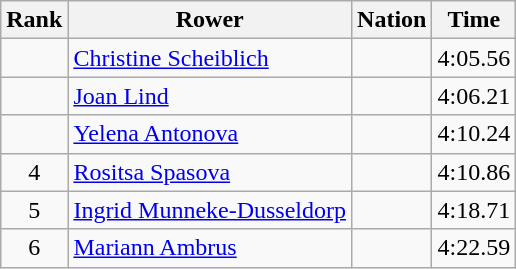<table class="wikitable sortable" style="text-align:center">
<tr>
<th>Rank</th>
<th>Rower</th>
<th>Nation</th>
<th>Time</th>
</tr>
<tr>
<td></td>
<td align=left data-sort-value="Scheiblich, Christine"><a href='#'>Christine Scheiblich</a></td>
<td align=left></td>
<td>4:05.56</td>
</tr>
<tr>
<td></td>
<td align=left data-sort-value="Lind, Joan"><a href='#'>Joan Lind</a></td>
<td align=left></td>
<td>4:06.21</td>
</tr>
<tr>
<td></td>
<td align=left data-sort-value="Antonova, Yelena"><a href='#'>Yelena Antonova</a></td>
<td align=left></td>
<td>4:10.24</td>
</tr>
<tr>
<td>4</td>
<td align=left data-sort-value="Spasova, Rositsa"><a href='#'>Rositsa Spasova</a></td>
<td align=left></td>
<td>4:10.86</td>
</tr>
<tr>
<td>5</td>
<td align=left data-sort-value="Munneke-Dusseldorp, Ingrid"><a href='#'>Ingrid Munneke-Dusseldorp</a></td>
<td align=left></td>
<td>4:18.71</td>
</tr>
<tr>
<td>6</td>
<td align=left data-sort-value="Ambrus, Mariann"><a href='#'>Mariann Ambrus</a></td>
<td align=left></td>
<td>4:22.59</td>
</tr>
</table>
